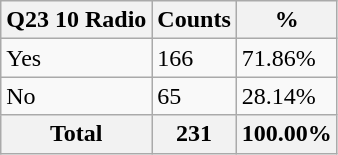<table class="wikitable sortable">
<tr>
<th>Q23 10 Radio</th>
<th>Counts</th>
<th>%</th>
</tr>
<tr>
<td>Yes</td>
<td>166</td>
<td>71.86%</td>
</tr>
<tr>
<td>No</td>
<td>65</td>
<td>28.14%</td>
</tr>
<tr>
<th>Total</th>
<th>231</th>
<th>100.00%</th>
</tr>
</table>
